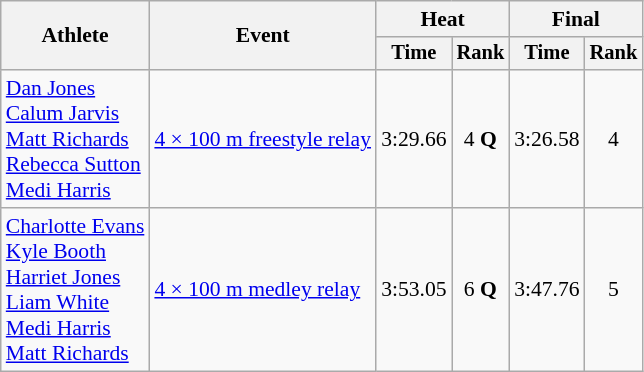<table class=wikitable style=font-size:90%>
<tr>
<th rowspan=2>Athlete</th>
<th rowspan=2>Event</th>
<th colspan=2>Heat</th>
<th colspan=2>Final</th>
</tr>
<tr style=font-size:95%>
<th>Time</th>
<th>Rank</th>
<th>Time</th>
<th>Rank</th>
</tr>
<tr align=center>
<td align=left><a href='#'>Dan Jones</a><br><a href='#'>Calum Jarvis</a><br><a href='#'>Matt Richards</a><br><a href='#'>Rebecca Sutton</a><br><a href='#'>Medi Harris</a></td>
<td align=left><a href='#'>4 × 100 m freestyle relay</a></td>
<td>3:29.66</td>
<td>4 <strong>Q</strong></td>
<td>3:26.58</td>
<td>4</td>
</tr>
<tr align=center>
<td align=left><a href='#'>Charlotte Evans</a><br><a href='#'>Kyle Booth</a><br><a href='#'>Harriet Jones</a><br><a href='#'>Liam White</a><br><a href='#'>Medi Harris</a><br><a href='#'>Matt Richards</a></td>
<td align=left><a href='#'>4 × 100 m medley relay</a></td>
<td>3:53.05</td>
<td>6 <strong>Q</strong></td>
<td>3:47.76</td>
<td>5</td>
</tr>
</table>
